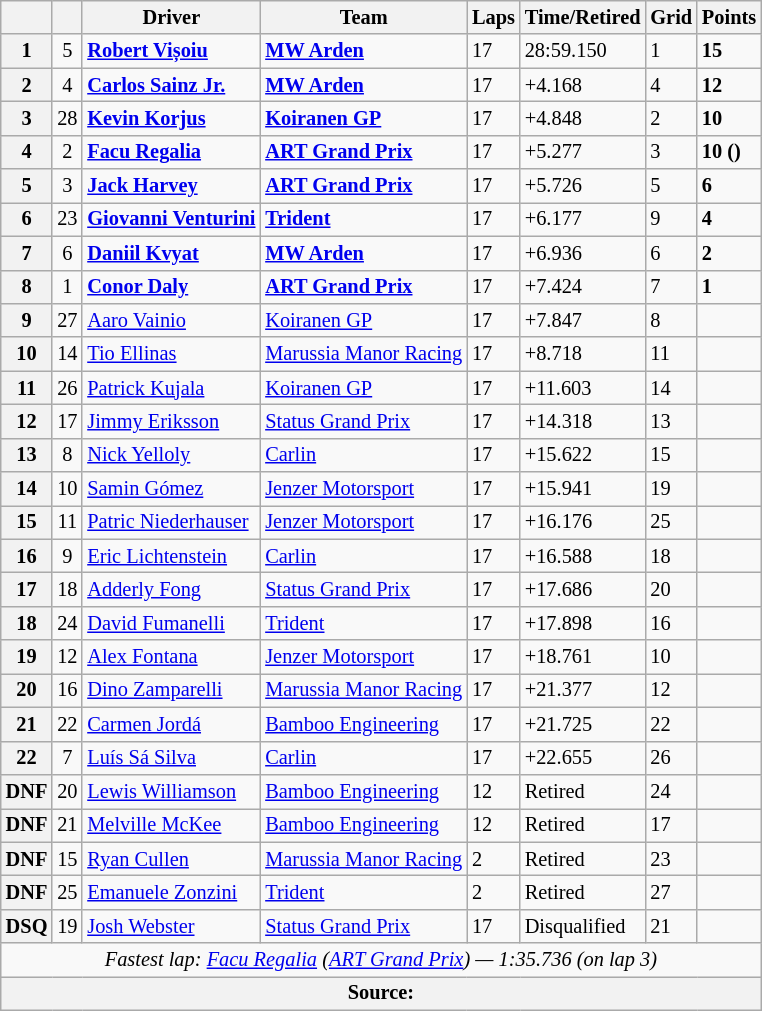<table class="wikitable" style="font-size:85%">
<tr>
<th></th>
<th></th>
<th>Driver</th>
<th>Team</th>
<th>Laps</th>
<th>Time/Retired</th>
<th>Grid</th>
<th>Points</th>
</tr>
<tr>
<th>1</th>
<td align="center">5</td>
<td> <strong><a href='#'>Robert Vișoiu</a></strong></td>
<td><strong><a href='#'>MW Arden</a></strong></td>
<td>17</td>
<td>28:59.150</td>
<td>1</td>
<td><strong>15</strong></td>
</tr>
<tr>
<th>2</th>
<td align="center">4</td>
<td> <strong><a href='#'>Carlos Sainz Jr.</a></strong></td>
<td><strong><a href='#'>MW Arden</a></strong></td>
<td>17</td>
<td>+4.168</td>
<td>4</td>
<td><strong>12</strong></td>
</tr>
<tr>
<th>3</th>
<td align="center">28</td>
<td> <strong><a href='#'>Kevin Korjus</a></strong></td>
<td><strong><a href='#'>Koiranen GP</a></strong></td>
<td>17</td>
<td>+4.848</td>
<td>2</td>
<td><strong>10</strong></td>
</tr>
<tr>
<th>4</th>
<td align="center">2</td>
<td> <strong><a href='#'>Facu Regalia</a></strong></td>
<td><strong><a href='#'>ART Grand Prix</a></strong></td>
<td>17</td>
<td>+5.277</td>
<td>3</td>
<td><strong>10 ()</strong></td>
</tr>
<tr>
<th>5</th>
<td align="center">3</td>
<td> <strong><a href='#'>Jack Harvey</a></strong></td>
<td><strong><a href='#'>ART Grand Prix</a></strong></td>
<td>17</td>
<td>+5.726</td>
<td>5</td>
<td><strong>6</strong></td>
</tr>
<tr>
<th>6</th>
<td align="center">23</td>
<td> <strong><a href='#'>Giovanni Venturini</a></strong></td>
<td><strong><a href='#'>Trident</a></strong></td>
<td>17</td>
<td>+6.177</td>
<td>9</td>
<td><strong>4</strong></td>
</tr>
<tr>
<th>7</th>
<td align="center">6</td>
<td> <strong><a href='#'>Daniil Kvyat</a></strong></td>
<td><strong><a href='#'>MW Arden</a></strong></td>
<td>17</td>
<td>+6.936</td>
<td>6</td>
<td><strong>2</strong></td>
</tr>
<tr>
<th>8</th>
<td align="center">1</td>
<td> <strong><a href='#'>Conor Daly</a></strong></td>
<td><strong><a href='#'>ART Grand Prix</a></strong></td>
<td>17</td>
<td>+7.424</td>
<td>7</td>
<td><strong>1</strong></td>
</tr>
<tr>
<th>9</th>
<td align="center">27</td>
<td> <a href='#'>Aaro Vainio</a></td>
<td><a href='#'>Koiranen GP</a></td>
<td>17</td>
<td>+7.847</td>
<td>8</td>
<td></td>
</tr>
<tr>
<th>10</th>
<td align="center">14</td>
<td> <a href='#'>Tio Ellinas</a></td>
<td><a href='#'>Marussia Manor Racing</a></td>
<td>17</td>
<td>+8.718</td>
<td>11</td>
<td></td>
</tr>
<tr>
<th>11</th>
<td align="center">26</td>
<td> <a href='#'>Patrick Kujala</a></td>
<td><a href='#'>Koiranen GP</a></td>
<td>17</td>
<td>+11.603</td>
<td>14</td>
<td></td>
</tr>
<tr>
<th>12</th>
<td align="center">17</td>
<td> <a href='#'>Jimmy Eriksson</a></td>
<td><a href='#'>Status Grand Prix</a></td>
<td>17</td>
<td>+14.318</td>
<td>13</td>
<td></td>
</tr>
<tr>
<th>13</th>
<td align="center">8</td>
<td> <a href='#'>Nick Yelloly</a></td>
<td><a href='#'>Carlin</a></td>
<td>17</td>
<td>+15.622</td>
<td>15</td>
<td></td>
</tr>
<tr>
<th>14</th>
<td align="center">10</td>
<td> <a href='#'>Samin Gómez</a></td>
<td><a href='#'>Jenzer Motorsport</a></td>
<td>17</td>
<td>+15.941</td>
<td>19</td>
<td></td>
</tr>
<tr>
<th>15</th>
<td align="center">11</td>
<td> <a href='#'>Patric Niederhauser</a></td>
<td><a href='#'>Jenzer Motorsport</a></td>
<td>17</td>
<td>+16.176</td>
<td>25</td>
<td></td>
</tr>
<tr>
<th>16</th>
<td align="center">9</td>
<td> <a href='#'>Eric Lichtenstein</a></td>
<td><a href='#'>Carlin</a></td>
<td>17</td>
<td>+16.588</td>
<td>18</td>
<td></td>
</tr>
<tr>
<th>17</th>
<td align="center">18</td>
<td> <a href='#'>Adderly Fong</a></td>
<td><a href='#'>Status Grand Prix</a></td>
<td>17</td>
<td>+17.686</td>
<td>20</td>
<td></td>
</tr>
<tr>
<th>18</th>
<td align="center">24</td>
<td> <a href='#'>David Fumanelli</a></td>
<td><a href='#'>Trident</a></td>
<td>17</td>
<td>+17.898</td>
<td>16</td>
<td></td>
</tr>
<tr>
<th>19</th>
<td align="center">12</td>
<td> <a href='#'>Alex Fontana</a></td>
<td><a href='#'>Jenzer Motorsport</a></td>
<td>17</td>
<td>+18.761</td>
<td>10</td>
<td></td>
</tr>
<tr>
<th>20</th>
<td align="center">16</td>
<td> <a href='#'>Dino Zamparelli</a></td>
<td><a href='#'>Marussia Manor Racing</a></td>
<td>17</td>
<td>+21.377</td>
<td>12</td>
<td></td>
</tr>
<tr>
<th>21</th>
<td align="center">22</td>
<td> <a href='#'>Carmen Jordá</a></td>
<td><a href='#'>Bamboo Engineering</a></td>
<td>17</td>
<td>+21.725</td>
<td>22</td>
<td></td>
</tr>
<tr>
<th>22</th>
<td align="center">7</td>
<td> <a href='#'>Luís Sá Silva</a></td>
<td><a href='#'>Carlin</a></td>
<td>17</td>
<td>+22.655</td>
<td>26</td>
<td></td>
</tr>
<tr>
<th>DNF</th>
<td align="center">20</td>
<td> <a href='#'>Lewis Williamson</a></td>
<td><a href='#'>Bamboo Engineering</a></td>
<td>12</td>
<td>Retired</td>
<td>24</td>
<td></td>
</tr>
<tr>
<th>DNF</th>
<td align="center">21</td>
<td> <a href='#'>Melville McKee</a></td>
<td><a href='#'>Bamboo Engineering</a></td>
<td>12</td>
<td>Retired</td>
<td>17</td>
<td></td>
</tr>
<tr>
<th>DNF</th>
<td align="center">15</td>
<td> <a href='#'>Ryan Cullen</a></td>
<td><a href='#'>Marussia Manor Racing</a></td>
<td>2</td>
<td>Retired</td>
<td>23</td>
<td></td>
</tr>
<tr>
<th>DNF</th>
<td align="center">25</td>
<td> <a href='#'>Emanuele Zonzini</a></td>
<td><a href='#'>Trident</a></td>
<td>2</td>
<td>Retired</td>
<td>27</td>
<td></td>
</tr>
<tr>
<th>DSQ</th>
<td align="center">19</td>
<td> <a href='#'>Josh Webster</a></td>
<td><a href='#'>Status Grand Prix</a></td>
<td>17</td>
<td>Disqualified </td>
<td>21</td>
<td></td>
</tr>
<tr>
<td colspan="8" align="center"><em>Fastest lap: <a href='#'>Facu Regalia</a> (<a href='#'>ART Grand Prix</a>) — 1:35.736 (on lap 3)</em></td>
</tr>
<tr>
<th colspan="8">Source:</th>
</tr>
</table>
